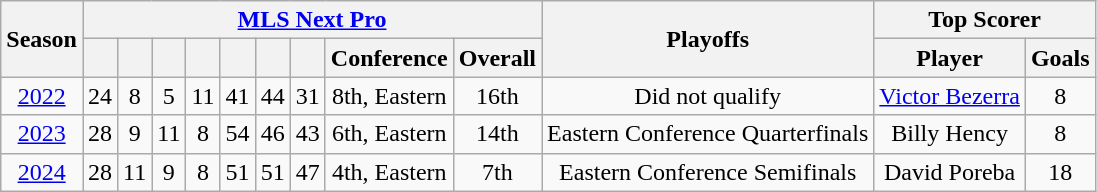<table class="wikitable" style="text-align: center">
<tr>
<th scope="col" rowspan="2">Season</th>
<th colspan=9 class="unsortable"><a href='#'>MLS Next Pro</a></th>
<th scope="col" rowspan=2 class="unsortable"><strong>Playoffs</strong></th>
<th scope="col" colspan=3 class="unsortable">Top Scorer</th>
</tr>
<tr>
<th></th>
<th></th>
<th></th>
<th></th>
<th></th>
<th></th>
<th></th>
<th>Conference</th>
<th>Overall</th>
<th class="unsortable">Player</th>
<th class="unsortable">Goals</th>
</tr>
<tr>
<td><a href='#'>2022</a></td>
<td>24</td>
<td>8</td>
<td>5</td>
<td>11</td>
<td>41</td>
<td>44</td>
<td>31</td>
<td>8th, Eastern</td>
<td>16th</td>
<td>Did not qualify</td>
<td> <a href='#'>Victor Bezerra</a></td>
<td>8</td>
</tr>
<tr>
<td><a href='#'>2023</a></td>
<td>28</td>
<td>9</td>
<td>11</td>
<td>8</td>
<td>54</td>
<td>46</td>
<td>43</td>
<td>6th, Eastern</td>
<td>14th</td>
<td>Eastern Conference Quarterfinals</td>
<td> Billy Hency</td>
<td>8</td>
</tr>
<tr>
<td><a href='#'>2024</a></td>
<td>28</td>
<td>11</td>
<td>9</td>
<td>8</td>
<td>51</td>
<td>51</td>
<td>47</td>
<td>4th, Eastern</td>
<td>7th</td>
<td>Eastern Conference Semifinals</td>
<td> David Poreba</td>
<td>18</td>
</tr>
</table>
